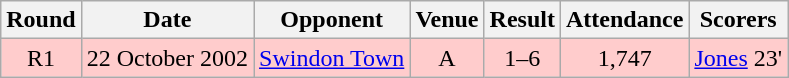<table class="wikitable" style="text-align:center;">
<tr>
<th>Round</th>
<th>Date</th>
<th>Opponent</th>
<th>Venue</th>
<th>Result</th>
<th>Attendance</th>
<th>Scorers</th>
</tr>
<tr style="background: #FFCCCC;">
<td>R1</td>
<td>22 October 2002</td>
<td><a href='#'>Swindon Town</a></td>
<td>A</td>
<td>1–6</td>
<td>1,747</td>
<td><a href='#'>Jones</a> 23'</td>
</tr>
</table>
